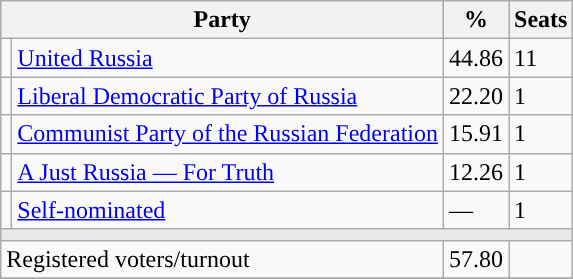<table class="wikitable">
<tr>
<th colspan=2>Party</th>
<th>%</th>
<th>Seats</th>
</tr>
<tr>
<td style="background:"></td>
<td><a href='#'>United Russia</a></td>
<td>44.86</td>
<td>11</td>
</tr>
<tr>
<td style="background:"></td>
<td><a href='#'>Liberal Democratic Party of Russia</a></td>
<td>22.20</td>
<td>1</td>
</tr>
<tr>
<td style="background:"></td>
<td><a href='#'>Communist Party of the Russian Federation</a></td>
<td>15.91</td>
<td>1</td>
</tr>
<tr>
<td style="background:"></td>
<td><a href='#'>A Just Russia — For Truth</a></td>
<td>12.26</td>
<td>1</td>
</tr>
<tr>
<td style="background:"></td>
<td><a href='#'>Self-nominated</a></td>
<td>—</td>
<td>1</td>
</tr>
<tr>
<td colspan=4 style="background:#E9E9E9;"></td>
</tr>
<tr>
<td align=left colspan=2>Registered voters/turnout</td>
<td>57.80</td>
<td></td>
</tr>
<tr>
</tr>
</table>
